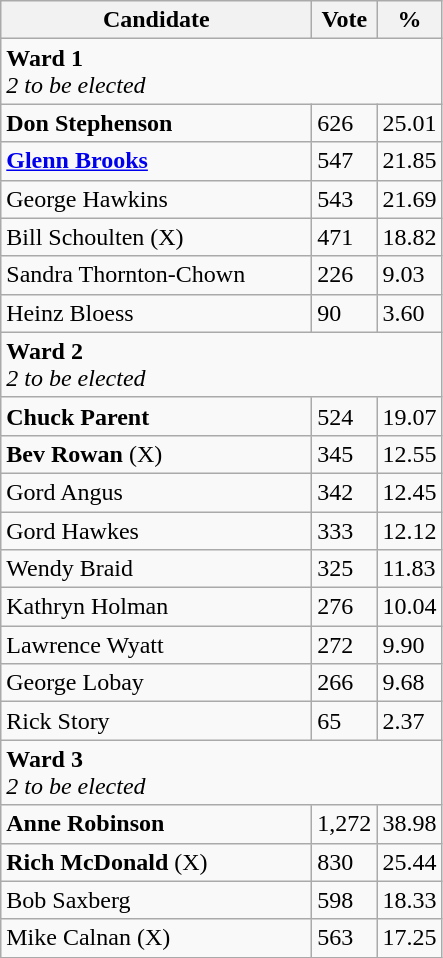<table class="wikitable">
<tr>
<th bgcolor="#DDDDFF" width="200px">Candidate</th>
<th bgcolor="#DDDDFF">Vote</th>
<th bgcolor="#DDDDFF">%</th>
</tr>
<tr>
<td colspan="4"><strong>Ward 1</strong> <br> <em>2 to be elected</em></td>
</tr>
<tr>
<td><strong>Don Stephenson</strong></td>
<td>626</td>
<td>25.01</td>
</tr>
<tr>
<td><strong><a href='#'>Glenn Brooks</a></strong></td>
<td>547</td>
<td>21.85</td>
</tr>
<tr>
<td>George Hawkins</td>
<td>543</td>
<td>21.69</td>
</tr>
<tr>
<td>Bill Schoulten (X)</td>
<td>471</td>
<td>18.82</td>
</tr>
<tr>
<td>Sandra Thornton-Chown</td>
<td>226</td>
<td>9.03</td>
</tr>
<tr>
<td>Heinz Bloess</td>
<td>90</td>
<td>3.60</td>
</tr>
<tr>
<td colspan="4"><strong>Ward 2</strong> <br> <em>2 to be elected</em></td>
</tr>
<tr>
<td><strong>Chuck Parent</strong></td>
<td>524</td>
<td>19.07</td>
</tr>
<tr>
<td><strong>Bev Rowan</strong> (X)</td>
<td>345</td>
<td>12.55</td>
</tr>
<tr>
<td>Gord Angus</td>
<td>342</td>
<td>12.45</td>
</tr>
<tr>
<td>Gord Hawkes</td>
<td>333</td>
<td>12.12</td>
</tr>
<tr>
<td>Wendy Braid</td>
<td>325</td>
<td>11.83</td>
</tr>
<tr>
<td>Kathryn Holman</td>
<td>276</td>
<td>10.04</td>
</tr>
<tr>
<td>Lawrence Wyatt</td>
<td>272</td>
<td>9.90</td>
</tr>
<tr>
<td>George Lobay</td>
<td>266</td>
<td>9.68</td>
</tr>
<tr>
<td>Rick Story</td>
<td>65</td>
<td>2.37</td>
</tr>
<tr>
<td colspan="4"><strong>Ward 3</strong> <br> <em>2 to be elected</em></td>
</tr>
<tr>
<td><strong>Anne Robinson</strong></td>
<td>1,272</td>
<td>38.98</td>
</tr>
<tr>
<td><strong>Rich McDonald</strong> (X)</td>
<td>830</td>
<td>25.44</td>
</tr>
<tr>
<td>Bob Saxberg</td>
<td>598</td>
<td>18.33</td>
</tr>
<tr>
<td>Mike Calnan (X)</td>
<td>563</td>
<td>17.25</td>
</tr>
</table>
